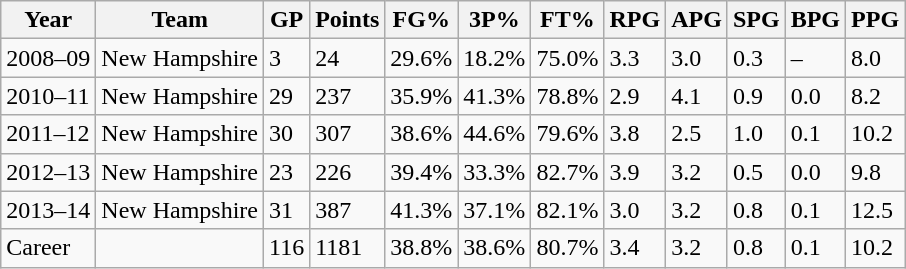<table class="wikitable">
<tr>
<th>Year</th>
<th>Team</th>
<th>GP</th>
<th>Points</th>
<th>FG%</th>
<th>3P%</th>
<th>FT%</th>
<th>RPG</th>
<th>APG</th>
<th>SPG</th>
<th>BPG</th>
<th>PPG</th>
</tr>
<tr>
<td>2008–09</td>
<td>New Hampshire</td>
<td>3</td>
<td>24</td>
<td>29.6%</td>
<td>18.2%</td>
<td>75.0%</td>
<td>3.3</td>
<td>3.0</td>
<td>0.3</td>
<td>–</td>
<td>8.0</td>
</tr>
<tr>
<td>2010–11</td>
<td>New Hampshire</td>
<td>29</td>
<td>237</td>
<td>35.9%</td>
<td>41.3%</td>
<td>78.8%</td>
<td>2.9</td>
<td>4.1</td>
<td>0.9</td>
<td>0.0</td>
<td>8.2</td>
</tr>
<tr>
<td>2011–12</td>
<td>New Hampshire</td>
<td>30</td>
<td>307</td>
<td>38.6%</td>
<td>44.6%</td>
<td>79.6%</td>
<td>3.8</td>
<td>2.5</td>
<td>1.0</td>
<td>0.1</td>
<td>10.2</td>
</tr>
<tr>
<td>2012–13</td>
<td>New Hampshire</td>
<td>23</td>
<td>226</td>
<td>39.4%</td>
<td>33.3%</td>
<td>82.7%</td>
<td>3.9</td>
<td>3.2</td>
<td>0.5</td>
<td>0.0</td>
<td>9.8</td>
</tr>
<tr>
<td>2013–14</td>
<td>New Hampshire</td>
<td>31</td>
<td>387</td>
<td>41.3%</td>
<td>37.1%</td>
<td>82.1%</td>
<td>3.0</td>
<td>3.2</td>
<td>0.8</td>
<td>0.1</td>
<td>12.5</td>
</tr>
<tr>
<td>Career</td>
<td></td>
<td>116</td>
<td>1181</td>
<td>38.8%</td>
<td>38.6%</td>
<td>80.7%</td>
<td>3.4</td>
<td>3.2</td>
<td>0.8</td>
<td>0.1</td>
<td>10.2</td>
</tr>
</table>
